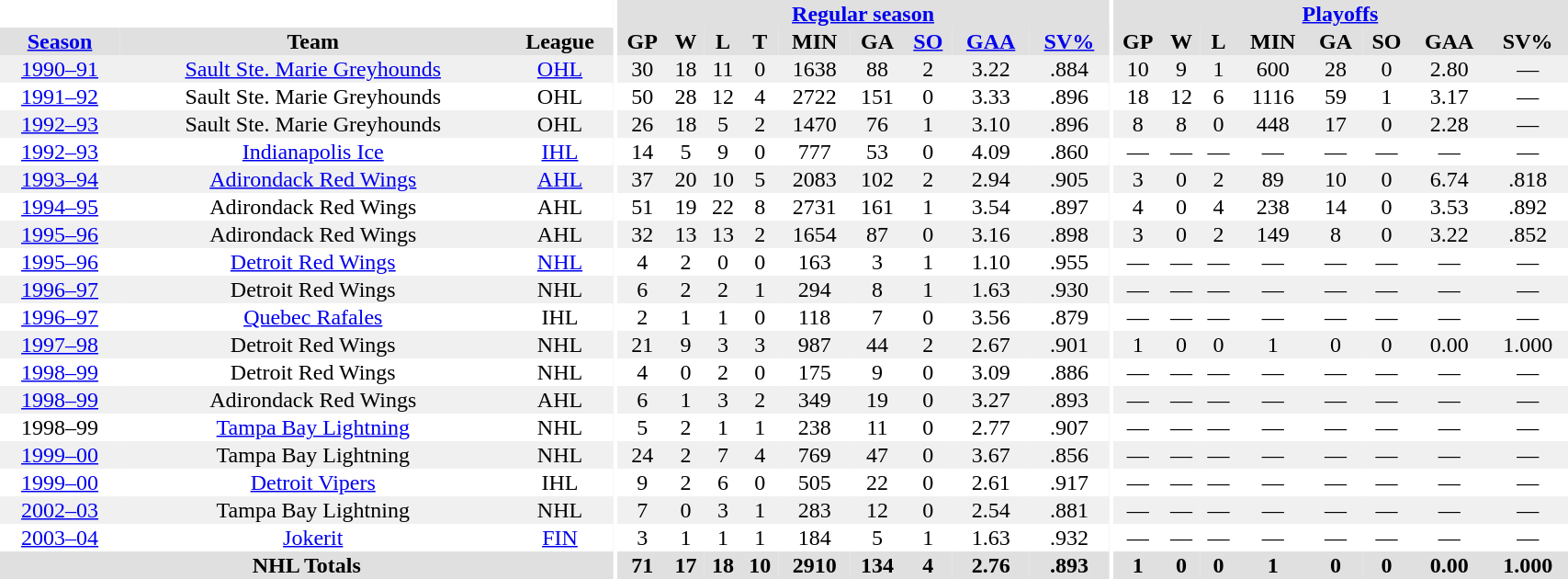<table border="0" cellpadding="1" cellspacing="0" style="width:90%; text-align:center;">
<tr bgcolor="#e0e0e0">
<th colspan="3" bgcolor="#ffffff"></th>
<th rowspan="99" bgcolor="#ffffff"></th>
<th colspan="9" bgcolor="#e0e0e0"><a href='#'>Regular season</a></th>
<th rowspan="99" bgcolor="#ffffff"></th>
<th colspan="8" bgcolor="#e0e0e0"><a href='#'>Playoffs</a></th>
</tr>
<tr bgcolor="#e0e0e0">
<th><a href='#'>Season</a></th>
<th>Team</th>
<th>League</th>
<th>GP</th>
<th>W</th>
<th>L</th>
<th>T</th>
<th>MIN</th>
<th>GA</th>
<th><a href='#'>SO</a></th>
<th><a href='#'>GAA</a></th>
<th><a href='#'>SV%</a></th>
<th>GP</th>
<th>W</th>
<th>L</th>
<th>MIN</th>
<th>GA</th>
<th>SO</th>
<th>GAA</th>
<th>SV%</th>
</tr>
<tr bgcolor="#f0f0f0">
<td><a href='#'>1990–91</a></td>
<td><a href='#'>Sault Ste. Marie Greyhounds</a></td>
<td><a href='#'>OHL</a></td>
<td>30</td>
<td>18</td>
<td>11</td>
<td>0</td>
<td>1638</td>
<td>88</td>
<td>2</td>
<td>3.22</td>
<td>.884</td>
<td>10</td>
<td>9</td>
<td>1</td>
<td>600</td>
<td>28</td>
<td>0</td>
<td>2.80</td>
<td>—</td>
</tr>
<tr>
<td><a href='#'>1991–92</a></td>
<td>Sault Ste. Marie Greyhounds</td>
<td>OHL</td>
<td>50</td>
<td>28</td>
<td>12</td>
<td>4</td>
<td>2722</td>
<td>151</td>
<td>0</td>
<td>3.33</td>
<td>.896</td>
<td>18</td>
<td>12</td>
<td>6</td>
<td>1116</td>
<td>59</td>
<td>1</td>
<td>3.17</td>
<td>—</td>
</tr>
<tr bgcolor="#f0f0f0">
<td><a href='#'>1992–93</a></td>
<td>Sault Ste. Marie Greyhounds</td>
<td>OHL</td>
<td>26</td>
<td>18</td>
<td>5</td>
<td>2</td>
<td>1470</td>
<td>76</td>
<td>1</td>
<td>3.10</td>
<td>.896</td>
<td>8</td>
<td>8</td>
<td>0</td>
<td>448</td>
<td>17</td>
<td>0</td>
<td>2.28</td>
<td>—</td>
</tr>
<tr>
<td><a href='#'>1992–93</a></td>
<td><a href='#'>Indianapolis Ice</a></td>
<td><a href='#'>IHL</a></td>
<td>14</td>
<td>5</td>
<td>9</td>
<td>0</td>
<td>777</td>
<td>53</td>
<td>0</td>
<td>4.09</td>
<td>.860</td>
<td>—</td>
<td>—</td>
<td>—</td>
<td>—</td>
<td>—</td>
<td>—</td>
<td>—</td>
<td>—</td>
</tr>
<tr bgcolor="#f0f0f0">
<td><a href='#'>1993–94</a></td>
<td><a href='#'>Adirondack Red Wings</a></td>
<td><a href='#'>AHL</a></td>
<td>37</td>
<td>20</td>
<td>10</td>
<td>5</td>
<td>2083</td>
<td>102</td>
<td>2</td>
<td>2.94</td>
<td>.905</td>
<td>3</td>
<td>0</td>
<td>2</td>
<td>89</td>
<td>10</td>
<td>0</td>
<td>6.74</td>
<td>.818</td>
</tr>
<tr>
<td><a href='#'>1994–95</a></td>
<td>Adirondack Red Wings</td>
<td>AHL</td>
<td>51</td>
<td>19</td>
<td>22</td>
<td>8</td>
<td>2731</td>
<td>161</td>
<td>1</td>
<td>3.54</td>
<td>.897</td>
<td>4</td>
<td>0</td>
<td>4</td>
<td>238</td>
<td>14</td>
<td>0</td>
<td>3.53</td>
<td>.892</td>
</tr>
<tr bgcolor="#f0f0f0">
<td><a href='#'>1995–96</a></td>
<td>Adirondack Red Wings</td>
<td>AHL</td>
<td>32</td>
<td>13</td>
<td>13</td>
<td>2</td>
<td>1654</td>
<td>87</td>
<td>0</td>
<td>3.16</td>
<td>.898</td>
<td>3</td>
<td>0</td>
<td>2</td>
<td>149</td>
<td>8</td>
<td>0</td>
<td>3.22</td>
<td>.852</td>
</tr>
<tr>
<td><a href='#'>1995–96</a></td>
<td><a href='#'>Detroit Red Wings</a></td>
<td><a href='#'>NHL</a></td>
<td>4</td>
<td>2</td>
<td>0</td>
<td>0</td>
<td>163</td>
<td>3</td>
<td>1</td>
<td>1.10</td>
<td>.955</td>
<td>—</td>
<td>—</td>
<td>—</td>
<td>—</td>
<td>—</td>
<td>—</td>
<td>—</td>
<td>—</td>
</tr>
<tr bgcolor="#f0f0f0">
<td><a href='#'>1996–97</a></td>
<td>Detroit Red Wings</td>
<td>NHL</td>
<td>6</td>
<td>2</td>
<td>2</td>
<td>1</td>
<td>294</td>
<td>8</td>
<td>1</td>
<td>1.63</td>
<td>.930</td>
<td>—</td>
<td>—</td>
<td>—</td>
<td>—</td>
<td>—</td>
<td>—</td>
<td>—</td>
<td>—</td>
</tr>
<tr>
<td><a href='#'>1996–97</a></td>
<td><a href='#'>Quebec Rafales</a></td>
<td>IHL</td>
<td>2</td>
<td>1</td>
<td>1</td>
<td>0</td>
<td>118</td>
<td>7</td>
<td>0</td>
<td>3.56</td>
<td>.879</td>
<td>—</td>
<td>—</td>
<td>—</td>
<td>—</td>
<td>—</td>
<td>—</td>
<td>—</td>
<td>—</td>
</tr>
<tr bgcolor="#f0f0f0">
<td><a href='#'>1997–98</a></td>
<td>Detroit Red Wings</td>
<td>NHL</td>
<td>21</td>
<td>9</td>
<td>3</td>
<td>3</td>
<td>987</td>
<td>44</td>
<td>2</td>
<td>2.67</td>
<td>.901</td>
<td>1</td>
<td>0</td>
<td>0</td>
<td>1</td>
<td>0</td>
<td>0</td>
<td>0.00</td>
<td>1.000</td>
</tr>
<tr>
<td><a href='#'>1998–99</a></td>
<td>Detroit Red Wings</td>
<td>NHL</td>
<td>4</td>
<td>0</td>
<td>2</td>
<td>0</td>
<td>175</td>
<td>9</td>
<td>0</td>
<td>3.09</td>
<td>.886</td>
<td>—</td>
<td>—</td>
<td>—</td>
<td>—</td>
<td>—</td>
<td>—</td>
<td>—</td>
<td>—</td>
</tr>
<tr bgcolor="#f0f0f0">
<td><a href='#'>1998–99</a></td>
<td>Adirondack Red Wings</td>
<td>AHL</td>
<td>6</td>
<td>1</td>
<td>3</td>
<td>2</td>
<td>349</td>
<td>19</td>
<td>0</td>
<td>3.27</td>
<td>.893</td>
<td>—</td>
<td>—</td>
<td>—</td>
<td>—</td>
<td>—</td>
<td>—</td>
<td>—</td>
<td>—</td>
</tr>
<tr>
<td>1998–99</td>
<td><a href='#'>Tampa Bay Lightning</a></td>
<td>NHL</td>
<td>5</td>
<td>2</td>
<td>1</td>
<td>1</td>
<td>238</td>
<td>11</td>
<td>0</td>
<td>2.77</td>
<td>.907</td>
<td>—</td>
<td>—</td>
<td>—</td>
<td>—</td>
<td>—</td>
<td>—</td>
<td>—</td>
<td>—</td>
</tr>
<tr bgcolor="#f0f0f0">
<td><a href='#'>1999–00</a></td>
<td>Tampa Bay Lightning</td>
<td>NHL</td>
<td>24</td>
<td>2</td>
<td>7</td>
<td>4</td>
<td>769</td>
<td>47</td>
<td>0</td>
<td>3.67</td>
<td>.856</td>
<td>—</td>
<td>—</td>
<td>—</td>
<td>—</td>
<td>—</td>
<td>—</td>
<td>—</td>
<td>—</td>
</tr>
<tr>
<td><a href='#'>1999–00</a></td>
<td><a href='#'>Detroit Vipers</a></td>
<td>IHL</td>
<td>9</td>
<td>2</td>
<td>6</td>
<td>0</td>
<td>505</td>
<td>22</td>
<td>0</td>
<td>2.61</td>
<td>.917</td>
<td>—</td>
<td>—</td>
<td>—</td>
<td>—</td>
<td>—</td>
<td>—</td>
<td>—</td>
<td>—</td>
</tr>
<tr bgcolor="#f0f0f0">
<td><a href='#'>2002–03</a></td>
<td>Tampa Bay Lightning</td>
<td>NHL</td>
<td>7</td>
<td>0</td>
<td>3</td>
<td>1</td>
<td>283</td>
<td>12</td>
<td>0</td>
<td>2.54</td>
<td>.881</td>
<td>—</td>
<td>—</td>
<td>—</td>
<td>—</td>
<td>—</td>
<td>—</td>
<td>—</td>
<td>—</td>
</tr>
<tr>
<td><a href='#'>2003–04</a></td>
<td><a href='#'>Jokerit</a></td>
<td><a href='#'>FIN</a></td>
<td>3</td>
<td>1</td>
<td>1</td>
<td>1</td>
<td>184</td>
<td>5</td>
<td>1</td>
<td>1.63</td>
<td>.932</td>
<td>—</td>
<td>—</td>
<td>—</td>
<td>—</td>
<td>—</td>
<td>—</td>
<td>—</td>
<td>—</td>
</tr>
<tr bgcolor="#e0e0e0">
<th colspan=3>NHL Totals</th>
<th>71</th>
<th>17</th>
<th>18</th>
<th>10</th>
<th>2910</th>
<th>134</th>
<th>4</th>
<th>2.76</th>
<th>.893</th>
<th>1</th>
<th>0</th>
<th>0</th>
<th>1</th>
<th>0</th>
<th>0</th>
<th>0.00</th>
<th>1.000</th>
</tr>
</table>
